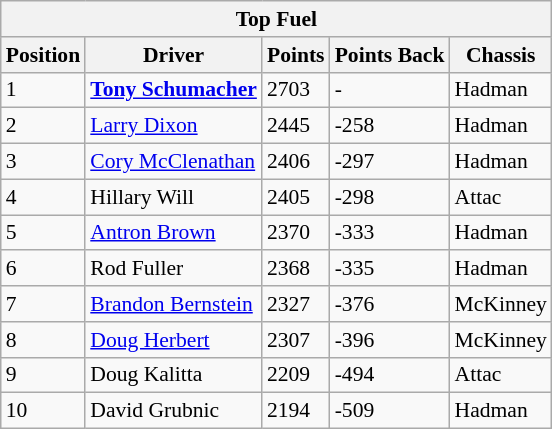<table class="wikitable" style="font-size:90%;">
<tr>
<th colspan="5">Top Fuel</th>
</tr>
<tr>
<th>Position</th>
<th>Driver</th>
<th>Points</th>
<th>Points Back</th>
<th>Chassis</th>
</tr>
<tr>
<td>1</td>
<td><strong><a href='#'>Tony Schumacher</a></strong></td>
<td>2703</td>
<td>-</td>
<td>Hadman</td>
</tr>
<tr>
<td>2</td>
<td><a href='#'>Larry Dixon</a></td>
<td>2445</td>
<td>-258</td>
<td>Hadman</td>
</tr>
<tr>
<td>3</td>
<td><a href='#'>Cory McClenathan</a></td>
<td>2406</td>
<td>-297</td>
<td>Hadman</td>
</tr>
<tr>
<td>4</td>
<td>Hillary Will</td>
<td>2405</td>
<td>-298</td>
<td>Attac</td>
</tr>
<tr>
<td>5</td>
<td><a href='#'>Antron Brown</a></td>
<td>2370</td>
<td>-333</td>
<td>Hadman</td>
</tr>
<tr>
<td>6</td>
<td>Rod Fuller</td>
<td>2368</td>
<td>-335</td>
<td>Hadman</td>
</tr>
<tr>
<td>7</td>
<td><a href='#'>Brandon Bernstein</a></td>
<td>2327</td>
<td>-376</td>
<td>McKinney</td>
</tr>
<tr>
<td>8</td>
<td><a href='#'>Doug Herbert</a></td>
<td>2307</td>
<td>-396</td>
<td>McKinney</td>
</tr>
<tr>
<td>9</td>
<td>Doug Kalitta</td>
<td>2209</td>
<td>-494</td>
<td>Attac</td>
</tr>
<tr>
<td>10</td>
<td>David Grubnic</td>
<td>2194</td>
<td>-509</td>
<td>Hadman</td>
</tr>
</table>
